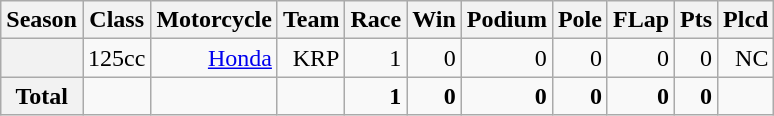<table class="wikitable">
<tr>
<th>Season</th>
<th>Class</th>
<th>Motorcycle</th>
<th>Team</th>
<th>Race</th>
<th>Win</th>
<th>Podium</th>
<th>Pole</th>
<th>FLap</th>
<th>Pts</th>
<th>Plcd</th>
</tr>
<tr align="right">
<th></th>
<td>125cc</td>
<td><a href='#'>Honda</a></td>
<td>KRP</td>
<td>1</td>
<td>0</td>
<td>0</td>
<td>0</td>
<td>0</td>
<td>0</td>
<td>NC</td>
</tr>
<tr align="right">
<th>Total</th>
<td></td>
<td></td>
<td></td>
<td><strong>1</strong></td>
<td><strong>0</strong></td>
<td><strong>0</strong></td>
<td><strong>0</strong></td>
<td><strong>0</strong></td>
<td><strong>0</strong></td>
<td></td>
</tr>
</table>
